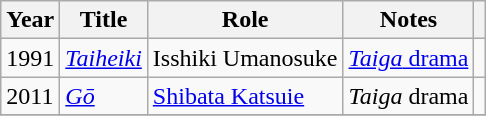<table class="wikitable sortable">
<tr>
<th>Year</th>
<th>Title</th>
<th>Role</th>
<th class="unsortable">Notes</th>
<th class="unsortable"></th>
</tr>
<tr>
<td>1991</td>
<td><em><a href='#'>Taiheiki</a></em></td>
<td>Isshiki Umanosuke</td>
<td><a href='#'><em>Taiga</em> drama</a></td>
<td></td>
</tr>
<tr>
<td>2011</td>
<td><em><a href='#'>Gō</a></em></td>
<td><a href='#'>Shibata Katsuie</a></td>
<td><em>Taiga</em> drama</td>
<td></td>
</tr>
<tr>
</tr>
</table>
